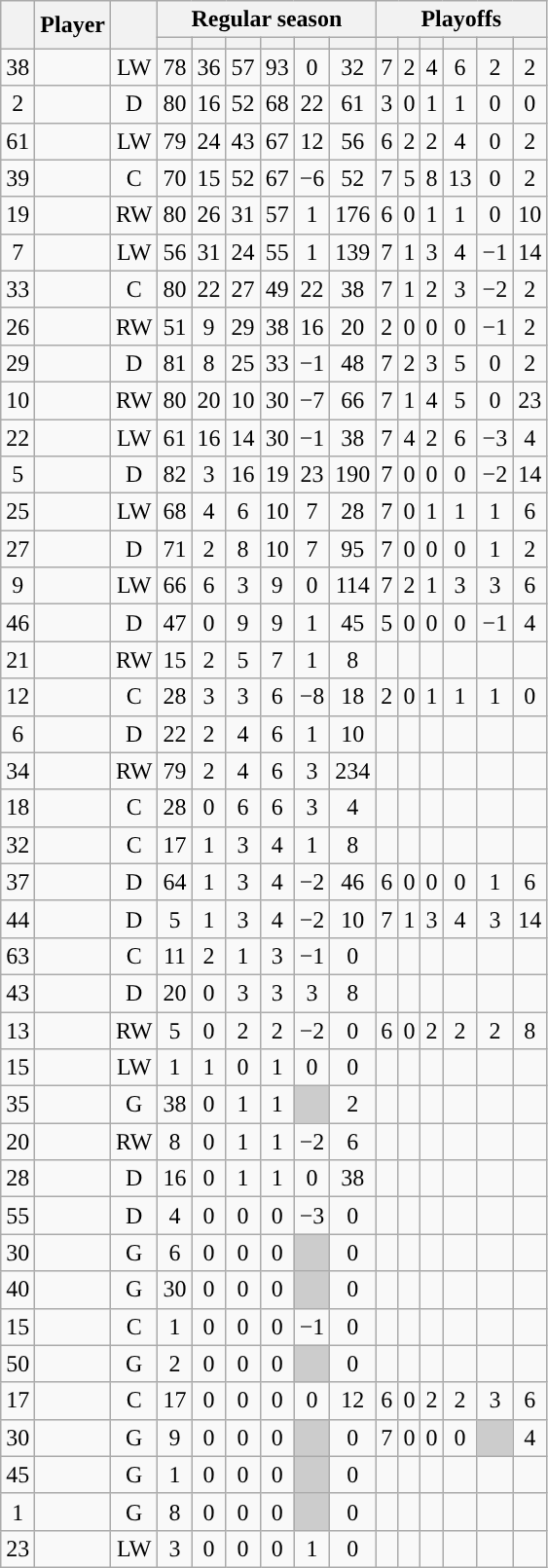<table class="wikitable sortable plainrowheaders" style="text-align:center;">
<tr>
<th scope="col" data-sort-type="number" rowspan="2"></th>
<th scope="col" rowspan="2">Player</th>
<th scope="col" rowspan="2"></th>
<th scope=colgroup colspan=6>Regular season</th>
<th scope=colgroup colspan=6>Playoffs</th>
</tr>
<tr>
<th scope="col" data-sort-type="number"></th>
<th scope="col" data-sort-type="number"></th>
<th scope="col" data-sort-type="number"></th>
<th scope="col" data-sort-type="number"></th>
<th scope="col" data-sort-type="number"></th>
<th scope="col" data-sort-type="number"></th>
<th scope="col" data-sort-type="number"></th>
<th scope="col" data-sort-type="number"></th>
<th scope="col" data-sort-type="number"></th>
<th scope="col" data-sort-type="number"></th>
<th scope="col" data-sort-type="number"></th>
<th scope="col" data-sort-type="number"></th>
</tr>
<tr>
<td scope="row">38</td>
<td align="left"></td>
<td>LW</td>
<td>78</td>
<td>36</td>
<td>57</td>
<td>93</td>
<td>0</td>
<td>32</td>
<td>7</td>
<td>2</td>
<td>4</td>
<td>6</td>
<td>2</td>
<td>2</td>
</tr>
<tr>
<td scope="row">2</td>
<td align="left"></td>
<td>D</td>
<td>80</td>
<td>16</td>
<td>52</td>
<td>68</td>
<td>22</td>
<td>61</td>
<td>3</td>
<td>0</td>
<td>1</td>
<td>1</td>
<td>0</td>
<td>0</td>
</tr>
<tr>
<td scope="row">61</td>
<td align="left"></td>
<td>LW</td>
<td>79</td>
<td>24</td>
<td>43</td>
<td>67</td>
<td>12</td>
<td>56</td>
<td>6</td>
<td>2</td>
<td>2</td>
<td>4</td>
<td>0</td>
<td>2</td>
</tr>
<tr>
<td scope="row">39</td>
<td align="left"></td>
<td>C</td>
<td>70</td>
<td>15</td>
<td>52</td>
<td>67</td>
<td>−6</td>
<td>52</td>
<td>7</td>
<td>5</td>
<td>8</td>
<td>13</td>
<td>0</td>
<td>2</td>
</tr>
<tr>
<td scope="row">19</td>
<td align="left"></td>
<td>RW</td>
<td>80</td>
<td>26</td>
<td>31</td>
<td>57</td>
<td>1</td>
<td>176</td>
<td>6</td>
<td>0</td>
<td>1</td>
<td>1</td>
<td>0</td>
<td>10</td>
</tr>
<tr>
<td scope="row">7</td>
<td align="left"></td>
<td>LW</td>
<td>56</td>
<td>31</td>
<td>24</td>
<td>55</td>
<td>1</td>
<td>139</td>
<td>7</td>
<td>1</td>
<td>3</td>
<td>4</td>
<td>−1</td>
<td>14</td>
</tr>
<tr>
<td scope="row">33</td>
<td align="left"></td>
<td>C</td>
<td>80</td>
<td>22</td>
<td>27</td>
<td>49</td>
<td>22</td>
<td>38</td>
<td>7</td>
<td>1</td>
<td>2</td>
<td>3</td>
<td>−2</td>
<td>2</td>
</tr>
<tr>
<td scope="row">26</td>
<td align="left"></td>
<td>RW</td>
<td>51</td>
<td>9</td>
<td>29</td>
<td>38</td>
<td>16</td>
<td>20</td>
<td>2</td>
<td>0</td>
<td>0</td>
<td>0</td>
<td>−1</td>
<td>2</td>
</tr>
<tr>
<td scope="row">29</td>
<td align="left"></td>
<td>D</td>
<td>81</td>
<td>8</td>
<td>25</td>
<td>33</td>
<td>−1</td>
<td>48</td>
<td>7</td>
<td>2</td>
<td>3</td>
<td>5</td>
<td>0</td>
<td>2</td>
</tr>
<tr>
<td scope="row">10</td>
<td align="left"></td>
<td>RW</td>
<td>80</td>
<td>20</td>
<td>10</td>
<td>30</td>
<td>−7</td>
<td>66</td>
<td>7</td>
<td>1</td>
<td>4</td>
<td>5</td>
<td>0</td>
<td>23</td>
</tr>
<tr>
<td scope="row">22</td>
<td align="left"></td>
<td>LW</td>
<td>61</td>
<td>16</td>
<td>14</td>
<td>30</td>
<td>−1</td>
<td>38</td>
<td>7</td>
<td>4</td>
<td>2</td>
<td>6</td>
<td>−3</td>
<td>4</td>
</tr>
<tr>
<td scope="row">5</td>
<td align="left"></td>
<td>D</td>
<td>82</td>
<td>3</td>
<td>16</td>
<td>19</td>
<td>23</td>
<td>190</td>
<td>7</td>
<td>0</td>
<td>0</td>
<td>0</td>
<td>−2</td>
<td>14</td>
</tr>
<tr>
<td scope="row">25</td>
<td align="left"></td>
<td>LW</td>
<td>68</td>
<td>4</td>
<td>6</td>
<td>10</td>
<td>7</td>
<td>28</td>
<td>7</td>
<td>0</td>
<td>1</td>
<td>1</td>
<td>1</td>
<td>6</td>
</tr>
<tr>
<td scope="row">27</td>
<td align="left"></td>
<td>D</td>
<td>71</td>
<td>2</td>
<td>8</td>
<td>10</td>
<td>7</td>
<td>95</td>
<td>7</td>
<td>0</td>
<td>0</td>
<td>0</td>
<td>1</td>
<td>2</td>
</tr>
<tr>
<td scope="row">9</td>
<td align="left"></td>
<td>LW</td>
<td>66</td>
<td>6</td>
<td>3</td>
<td>9</td>
<td>0</td>
<td>114</td>
<td>7</td>
<td>2</td>
<td>1</td>
<td>3</td>
<td>3</td>
<td>6</td>
</tr>
<tr>
<td scope="row">46</td>
<td align="left"></td>
<td>D</td>
<td>47</td>
<td>0</td>
<td>9</td>
<td>9</td>
<td>1</td>
<td>45</td>
<td>5</td>
<td>0</td>
<td>0</td>
<td>0</td>
<td>−1</td>
<td>4</td>
</tr>
<tr>
<td scope="row">21</td>
<td align="left"></td>
<td>RW</td>
<td>15</td>
<td>2</td>
<td>5</td>
<td>7</td>
<td>1</td>
<td>8</td>
<td></td>
<td></td>
<td></td>
<td></td>
<td></td>
<td></td>
</tr>
<tr>
<td scope="row">12</td>
<td align="left"></td>
<td>C</td>
<td>28</td>
<td>3</td>
<td>3</td>
<td>6</td>
<td>−8</td>
<td>18</td>
<td>2</td>
<td>0</td>
<td>1</td>
<td>1</td>
<td>1</td>
<td>0</td>
</tr>
<tr>
<td scope="row">6</td>
<td align="left"></td>
<td>D</td>
<td>22</td>
<td>2</td>
<td>4</td>
<td>6</td>
<td>1</td>
<td>10</td>
<td></td>
<td></td>
<td></td>
<td></td>
<td></td>
<td></td>
</tr>
<tr>
<td scope="row">34</td>
<td align="left"></td>
<td>RW</td>
<td>79</td>
<td>2</td>
<td>4</td>
<td>6</td>
<td>3</td>
<td>234</td>
<td></td>
<td></td>
<td></td>
<td></td>
<td></td>
<td></td>
</tr>
<tr>
<td scope="row">18</td>
<td align="left"></td>
<td>C</td>
<td>28</td>
<td>0</td>
<td>6</td>
<td>6</td>
<td>3</td>
<td>4</td>
<td></td>
<td></td>
<td></td>
<td></td>
<td></td>
<td></td>
</tr>
<tr>
<td scope="row">32</td>
<td align="left"></td>
<td>C</td>
<td>17</td>
<td>1</td>
<td>3</td>
<td>4</td>
<td>1</td>
<td>8</td>
<td></td>
<td></td>
<td></td>
<td></td>
<td></td>
<td></td>
</tr>
<tr>
<td scope="row">37</td>
<td align="left"></td>
<td>D</td>
<td>64</td>
<td>1</td>
<td>3</td>
<td>4</td>
<td>−2</td>
<td>46</td>
<td>6</td>
<td>0</td>
<td>0</td>
<td>0</td>
<td>1</td>
<td>6</td>
</tr>
<tr>
<td scope="row">44</td>
<td align="left"></td>
<td>D</td>
<td>5</td>
<td>1</td>
<td>3</td>
<td>4</td>
<td>−2</td>
<td>10</td>
<td>7</td>
<td>1</td>
<td>3</td>
<td>4</td>
<td>3</td>
<td>14</td>
</tr>
<tr>
<td scope="row">63</td>
<td align="left"></td>
<td>C</td>
<td>11</td>
<td>2</td>
<td>1</td>
<td>3</td>
<td>−1</td>
<td>0</td>
<td></td>
<td></td>
<td></td>
<td></td>
<td></td>
<td></td>
</tr>
<tr>
<td scope="row">43</td>
<td align="left"></td>
<td>D</td>
<td>20</td>
<td>0</td>
<td>3</td>
<td>3</td>
<td>3</td>
<td>8</td>
<td></td>
<td></td>
<td></td>
<td></td>
<td></td>
<td></td>
</tr>
<tr>
<td scope="row">13</td>
<td align="left"></td>
<td>RW</td>
<td>5</td>
<td>0</td>
<td>2</td>
<td>2</td>
<td>−2</td>
<td>0</td>
<td>6</td>
<td>0</td>
<td>2</td>
<td>2</td>
<td>2</td>
<td>8</td>
</tr>
<tr>
<td scope="row">15</td>
<td align="left"></td>
<td>LW</td>
<td>1</td>
<td>1</td>
<td>0</td>
<td>1</td>
<td>0</td>
<td>0</td>
<td></td>
<td></td>
<td></td>
<td></td>
<td></td>
<td></td>
</tr>
<tr>
<td scope="row">35</td>
<td align="left"></td>
<td>G</td>
<td>38</td>
<td>0</td>
<td>1</td>
<td>1</td>
<td style="background:#ccc"></td>
<td>2</td>
<td></td>
<td></td>
<td></td>
<td></td>
<td></td>
<td></td>
</tr>
<tr>
<td scope="row">20</td>
<td align="left"></td>
<td>RW</td>
<td>8</td>
<td>0</td>
<td>1</td>
<td>1</td>
<td>−2</td>
<td>6</td>
<td></td>
<td></td>
<td></td>
<td></td>
<td></td>
<td></td>
</tr>
<tr>
<td scope="row">28</td>
<td align="left"></td>
<td>D</td>
<td>16</td>
<td>0</td>
<td>1</td>
<td>1</td>
<td>0</td>
<td>38</td>
<td></td>
<td></td>
<td></td>
<td></td>
<td></td>
<td></td>
</tr>
<tr>
<td scope="row">55</td>
<td align="left"></td>
<td>D</td>
<td>4</td>
<td>0</td>
<td>0</td>
<td>0</td>
<td>−3</td>
<td>0</td>
<td></td>
<td></td>
<td></td>
<td></td>
<td></td>
<td></td>
</tr>
<tr>
<td scope="row">30</td>
<td align="left"></td>
<td>G</td>
<td>6</td>
<td>0</td>
<td>0</td>
<td>0</td>
<td style="background:#ccc"></td>
<td>0</td>
<td></td>
<td></td>
<td></td>
<td></td>
<td></td>
<td></td>
</tr>
<tr>
<td scope="row">40</td>
<td align="left"></td>
<td>G</td>
<td>30</td>
<td>0</td>
<td>0</td>
<td>0</td>
<td style="background:#ccc"></td>
<td>0</td>
<td></td>
<td></td>
<td></td>
<td></td>
<td></td>
<td></td>
</tr>
<tr>
<td scope="row">15</td>
<td align="left"></td>
<td>C</td>
<td>1</td>
<td>0</td>
<td>0</td>
<td>0</td>
<td>−1</td>
<td>0</td>
<td></td>
<td></td>
<td></td>
<td></td>
<td></td>
<td></td>
</tr>
<tr>
<td scope="row">50</td>
<td align="left"></td>
<td>G</td>
<td>2</td>
<td>0</td>
<td>0</td>
<td>0</td>
<td style="background:#ccc"></td>
<td>0</td>
<td></td>
<td></td>
<td></td>
<td></td>
<td></td>
<td></td>
</tr>
<tr>
<td scope="row">17</td>
<td align="left"></td>
<td>C</td>
<td>17</td>
<td>0</td>
<td>0</td>
<td>0</td>
<td>0</td>
<td>12</td>
<td>6</td>
<td>0</td>
<td>2</td>
<td>2</td>
<td>3</td>
<td>6</td>
</tr>
<tr>
<td scope="row">30</td>
<td align="left"></td>
<td>G</td>
<td>9</td>
<td>0</td>
<td>0</td>
<td>0</td>
<td style="background:#ccc"></td>
<td>0</td>
<td>7</td>
<td>0</td>
<td>0</td>
<td>0</td>
<td style="background:#ccc"></td>
<td>4</td>
</tr>
<tr>
<td scope="row">45</td>
<td align="left"></td>
<td>G</td>
<td>1</td>
<td>0</td>
<td>0</td>
<td>0</td>
<td style="background:#ccc"></td>
<td>0</td>
<td></td>
<td></td>
<td></td>
<td></td>
<td></td>
<td></td>
</tr>
<tr>
<td scope="row">1</td>
<td align="left"></td>
<td>G</td>
<td>8</td>
<td>0</td>
<td>0</td>
<td>0</td>
<td style="background:#ccc"></td>
<td>0</td>
<td></td>
<td></td>
<td></td>
<td></td>
<td></td>
<td></td>
</tr>
<tr>
<td scope="row">23</td>
<td align="left"></td>
<td>LW</td>
<td>3</td>
<td>0</td>
<td>0</td>
<td>0</td>
<td>1</td>
<td>0</td>
<td></td>
<td></td>
<td></td>
<td></td>
<td></td>
<td></td>
</tr>
</table>
